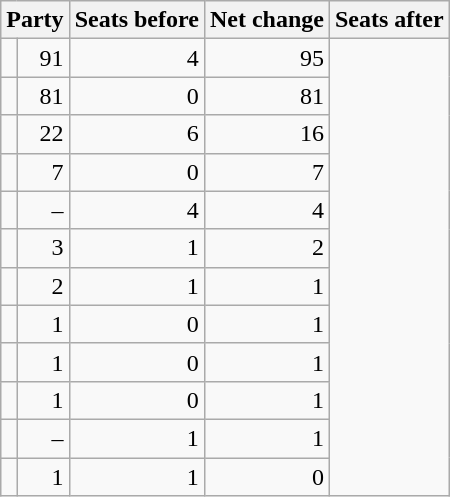<table class=wikitable style="text-align:right">
<tr>
<th colspan="2">Party</th>
<th>Seats before</th>
<th>Net change</th>
<th>Seats after</th>
</tr>
<tr>
<td></td>
<td>91</td>
<td> 4</td>
<td>95</td>
</tr>
<tr>
<td></td>
<td>81</td>
<td> 0</td>
<td>81</td>
</tr>
<tr>
<td></td>
<td>22</td>
<td> 6</td>
<td>16</td>
</tr>
<tr>
<td></td>
<td>7</td>
<td> 0</td>
<td>7</td>
</tr>
<tr>
<td></td>
<td>–</td>
<td> 4</td>
<td>4</td>
</tr>
<tr>
<td></td>
<td>3</td>
<td> 1</td>
<td>2</td>
</tr>
<tr>
<td></td>
<td>2</td>
<td> 1</td>
<td>1</td>
</tr>
<tr>
<td></td>
<td>1</td>
<td> 0</td>
<td>1</td>
</tr>
<tr>
<td></td>
<td>1</td>
<td> 0</td>
<td>1</td>
</tr>
<tr>
<td></td>
<td>1</td>
<td> 0</td>
<td>1</td>
</tr>
<tr>
<td></td>
<td>–</td>
<td> 1</td>
<td>1</td>
</tr>
<tr>
<td></td>
<td>1</td>
<td> 1</td>
<td>0</td>
</tr>
</table>
